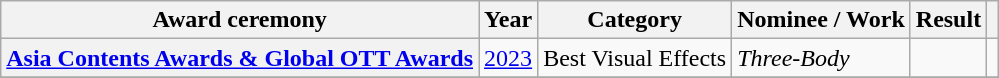<table class="wikitable plainrowheaders sortable">
<tr>
<th scope="col">Award ceremony </th>
<th scope="col">Year</th>
<th scope="col">Category </th>
<th scope="col">Nominee / Work</th>
<th scope="col">Result</th>
<th scope="col" class="unsortable"></th>
</tr>
<tr>
<th rowspan="1" scope="row"><a href='#'>Asia Contents Awards & Global OTT Awards</a></th>
<td rowspan="1" style="text-align:center"><a href='#'>2023</a></td>
<td>Best Visual Effects</td>
<td><em>Three-Body</em></td>
<td></td>
<td style="text-align: center;"></td>
</tr>
<tr>
</tr>
</table>
